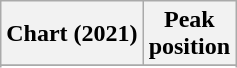<table class="wikitable sortable plainrowheaders" style="text-align:center">
<tr>
<th scope="col">Chart (2021)</th>
<th scope="col">Peak<br>position</th>
</tr>
<tr>
</tr>
<tr>
</tr>
<tr>
</tr>
<tr>
</tr>
<tr>
</tr>
<tr>
</tr>
</table>
